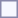<table style="border:1px solid #8888aa; background-color:#f7f8ff; padding:5px; font-size:95%; margin: 0px 12px 12px 0px;">
</table>
